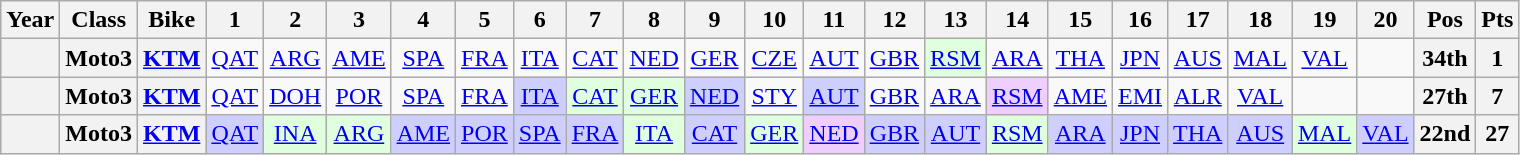<table class="wikitable" style="text-align:center;">
<tr>
<th>Year</th>
<th>Class</th>
<th>Bike</th>
<th>1</th>
<th>2</th>
<th>3</th>
<th>4</th>
<th>5</th>
<th>6</th>
<th>7</th>
<th>8</th>
<th>9</th>
<th>10</th>
<th>11</th>
<th>12</th>
<th>13</th>
<th>14</th>
<th>15</th>
<th>16</th>
<th>17</th>
<th>18</th>
<th>19</th>
<th>20</th>
<th>Pos</th>
<th>Pts</th>
</tr>
<tr>
<th></th>
<th>Moto3</th>
<th><a href='#'>KTM</a></th>
<td><a href='#'>QAT</a></td>
<td><a href='#'>ARG</a></td>
<td><a href='#'>AME</a></td>
<td><a href='#'>SPA</a></td>
<td><a href='#'>FRA</a></td>
<td><a href='#'>ITA</a></td>
<td><a href='#'>CAT</a></td>
<td><a href='#'>NED</a></td>
<td><a href='#'>GER</a></td>
<td><a href='#'>CZE</a></td>
<td><a href='#'>AUT</a></td>
<td><a href='#'>GBR</a></td>
<td style="background:#dfffdf;"><a href='#'>RSM</a><br></td>
<td><a href='#'>ARA</a></td>
<td><a href='#'>THA</a></td>
<td><a href='#'>JPN</a></td>
<td><a href='#'>AUS</a></td>
<td><a href='#'>MAL</a></td>
<td><a href='#'>VAL</a></td>
<td></td>
<th>34th</th>
<th>1</th>
</tr>
<tr>
<th></th>
<th>Moto3</th>
<th><a href='#'>KTM</a></th>
<td><a href='#'>QAT</a></td>
<td><a href='#'>DOH</a></td>
<td><a href='#'>POR</a></td>
<td><a href='#'>SPA</a></td>
<td><a href='#'>FRA</a></td>
<td style="background:#cfcfff;"><a href='#'>ITA</a><br></td>
<td style="background:#dfffdf;"><a href='#'>CAT</a><br></td>
<td style="background:#dfffdf;"><a href='#'>GER</a><br></td>
<td style="background:#cfcfff;"><a href='#'>NED</a><br></td>
<td><a href='#'>STY</a></td>
<td style="background:#cfcfff;"><a href='#'>AUT</a><br></td>
<td><a href='#'>GBR</a></td>
<td><a href='#'>ARA</a></td>
<td style="background:#efcfff;"><a href='#'>RSM</a><br></td>
<td><a href='#'>AME</a></td>
<td><a href='#'>EMI</a></td>
<td><a href='#'>ALR</a></td>
<td><a href='#'>VAL</a></td>
<td></td>
<td></td>
<th>27th</th>
<th>7</th>
</tr>
<tr>
<th></th>
<th>Moto3</th>
<th><a href='#'>KTM</a></th>
<td style="background:#cfcfff;"><a href='#'>QAT</a><br></td>
<td style="background:#dfffdf;"><a href='#'>INA</a><br></td>
<td style="background:#dfffdf;"><a href='#'>ARG</a><br></td>
<td style="background:#cfcfff;"><a href='#'>AME</a><br></td>
<td style="background:#cfcfff;"><a href='#'>POR</a><br></td>
<td style="background:#cfcfff;"><a href='#'>SPA</a><br></td>
<td style="background:#cfcfff;"><a href='#'>FRA</a><br></td>
<td style="background:#dfffdf;"><a href='#'>ITA</a><br></td>
<td style="background:#cfcfff;"><a href='#'>CAT</a><br></td>
<td style="background:#dfffdf;"><a href='#'>GER</a><br></td>
<td style="background:#efcfff;"><a href='#'>NED</a><br></td>
<td style="background:#cfcfff;"><a href='#'>GBR</a><br></td>
<td style="background:#cfcfff;"><a href='#'>AUT</a><br></td>
<td style="background:#dfffdf;"><a href='#'>RSM</a><br></td>
<td style="background:#cfcfff;"><a href='#'>ARA</a><br></td>
<td style="background:#cfcfff;"><a href='#'>JPN</a><br></td>
<td style="background:#cfcfff;"><a href='#'>THA</a><br></td>
<td style="background:#cfcfff;"><a href='#'>AUS</a><br></td>
<td style="background:#dfffdf;"><a href='#'>MAL</a><br></td>
<td style="background:#cfcfff;"><a href='#'>VAL</a><br></td>
<th>22nd</th>
<th>27</th>
</tr>
</table>
